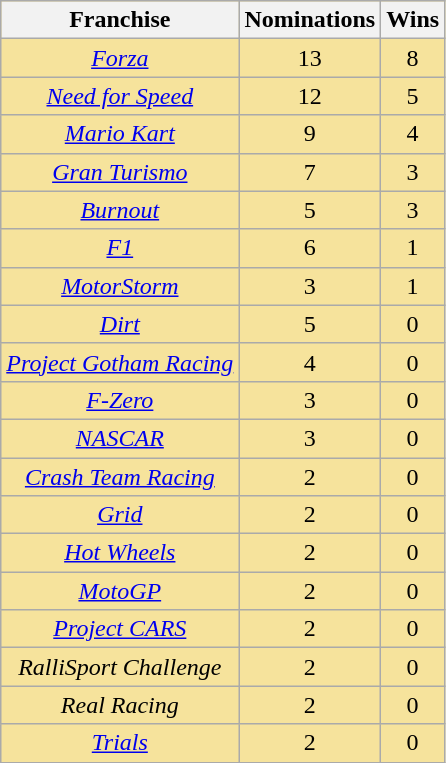<table class="wikitable sortable plainrowheaders" rowspan="2" style="text-align:center; background: #f6e39c">
<tr>
<th scope="col">Franchise</th>
<th scope="col">Nominations</th>
<th scope="col">Wins</th>
</tr>
<tr>
<td><em><a href='#'>Forza</a></em></td>
<td>13</td>
<td>8</td>
</tr>
<tr>
<td><em><a href='#'>Need for Speed</a></em></td>
<td>12</td>
<td>5</td>
</tr>
<tr>
<td><em><a href='#'>Mario Kart</a></em></td>
<td>9</td>
<td>4</td>
</tr>
<tr>
<td><em><a href='#'>Gran Turismo</a></em></td>
<td>7</td>
<td>3</td>
</tr>
<tr>
<td><em><a href='#'>Burnout</a></em></td>
<td>5</td>
<td>3</td>
</tr>
<tr>
<td><em><a href='#'>F1</a></em></td>
<td>6</td>
<td>1</td>
</tr>
<tr>
<td><em><a href='#'>MotorStorm</a></em></td>
<td>3</td>
<td>1</td>
</tr>
<tr>
<td><em><a href='#'>Dirt</a></em></td>
<td>5</td>
<td>0</td>
</tr>
<tr>
<td><em><a href='#'>Project Gotham Racing</a></em></td>
<td>4</td>
<td>0</td>
</tr>
<tr>
<td><em><a href='#'>F-Zero</a></em></td>
<td>3</td>
<td>0</td>
</tr>
<tr>
<td><em><a href='#'>NASCAR</a></em></td>
<td>3</td>
<td>0</td>
</tr>
<tr>
<td><em><a href='#'>Crash Team Racing</a></em></td>
<td>2</td>
<td>0</td>
</tr>
<tr>
<td><em><a href='#'>Grid</a></em></td>
<td>2</td>
<td>0</td>
</tr>
<tr>
<td><em><a href='#'>Hot Wheels</a></em></td>
<td>2</td>
<td>0</td>
</tr>
<tr>
<td><em><a href='#'>MotoGP</a></em></td>
<td>2</td>
<td>0</td>
</tr>
<tr>
<td><em><a href='#'>Project CARS</a></em></td>
<td>2</td>
<td>0</td>
</tr>
<tr>
<td><em>RalliSport Challenge</em></td>
<td>2</td>
<td>0</td>
</tr>
<tr>
<td><em>Real Racing</em></td>
<td>2</td>
<td>0</td>
</tr>
<tr>
<td><em><a href='#'>Trials</a></em></td>
<td>2</td>
<td>0</td>
</tr>
</table>
